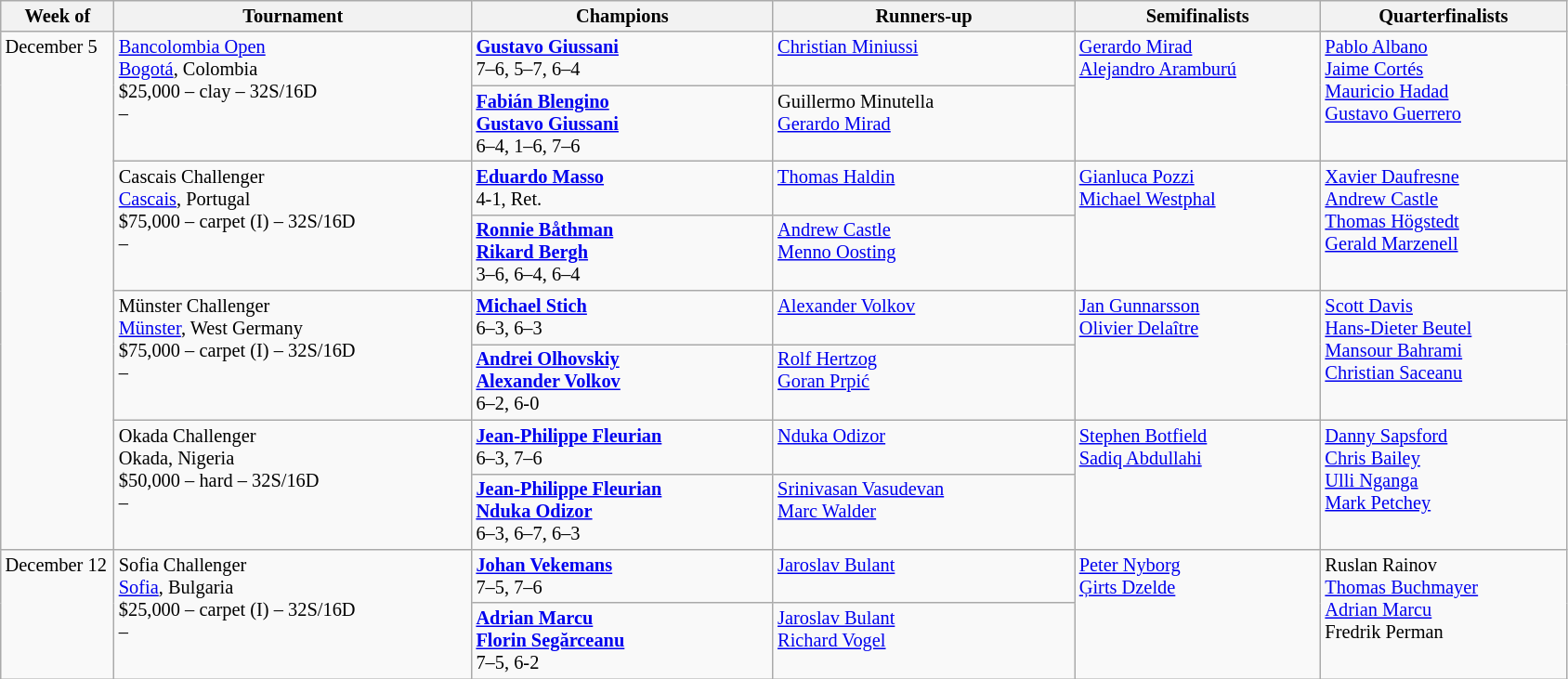<table class="wikitable" style="font-size:85%;">
<tr>
<th width="75">Week of</th>
<th width="250">Tournament</th>
<th width="210">Champions</th>
<th width="210">Runners-up</th>
<th width="170">Semifinalists</th>
<th width="170">Quarterfinalists</th>
</tr>
<tr valign="top">
<td rowspan="8">December 5</td>
<td rowspan="2"><a href='#'>Bancolombia Open</a><br> <a href='#'>Bogotá</a>, Colombia<br>$25,000 – clay – 32S/16D<br>  – </td>
<td> <strong><a href='#'>Gustavo Giussani</a></strong> <br>7–6, 5–7, 6–4</td>
<td> <a href='#'>Christian Miniussi</a></td>
<td rowspan="2"> <a href='#'>Gerardo Mirad</a> <br>  <a href='#'>Alejandro Aramburú</a></td>
<td rowspan="2"> <a href='#'>Pablo Albano</a> <br> <a href='#'>Jaime Cortés</a> <br> <a href='#'>Mauricio Hadad</a> <br>  <a href='#'>Gustavo Guerrero</a></td>
</tr>
<tr valign="top">
<td> <strong><a href='#'>Fabián Blengino</a></strong> <br> <strong><a href='#'>Gustavo Giussani</a></strong><br> 6–4, 1–6, 7–6</td>
<td> Guillermo Minutella <br> <a href='#'>Gerardo Mirad</a></td>
</tr>
<tr valign="top">
<td rowspan="2">Cascais Challenger<br> <a href='#'>Cascais</a>, Portugal<br>$75,000 – carpet (I) – 32S/16D<br>  – </td>
<td> <strong><a href='#'>Eduardo Masso</a></strong> <br>4-1, Ret.</td>
<td> <a href='#'>Thomas Haldin</a></td>
<td rowspan="2"> <a href='#'>Gianluca Pozzi</a> <br>  <a href='#'>Michael Westphal</a></td>
<td rowspan="2"> <a href='#'>Xavier Daufresne</a> <br> <a href='#'>Andrew Castle</a> <br> <a href='#'>Thomas Högstedt</a> <br>  <a href='#'>Gerald Marzenell</a></td>
</tr>
<tr valign="top">
<td> <strong><a href='#'>Ronnie Båthman</a></strong> <br> <strong><a href='#'>Rikard Bergh</a></strong><br> 3–6, 6–4, 6–4</td>
<td> <a href='#'>Andrew Castle</a> <br>  <a href='#'>Menno Oosting</a></td>
</tr>
<tr valign="top">
<td rowspan="2">Münster Challenger<br> <a href='#'>Münster</a>, West Germany<br>$75,000 – carpet (I) – 32S/16D<br>  – </td>
<td> <strong><a href='#'>Michael Stich</a></strong> <br>6–3, 6–3</td>
<td> <a href='#'>Alexander Volkov</a></td>
<td rowspan="2"> <a href='#'>Jan Gunnarsson</a> <br>  <a href='#'>Olivier Delaître</a></td>
<td rowspan="2"> <a href='#'>Scott Davis</a> <br> <a href='#'>Hans-Dieter Beutel</a> <br> <a href='#'>Mansour Bahrami</a> <br>  <a href='#'>Christian Saceanu</a></td>
</tr>
<tr valign="top">
<td> <strong><a href='#'>Andrei Olhovskiy</a></strong> <br> <strong><a href='#'>Alexander Volkov</a></strong><br> 6–2, 6-0</td>
<td> <a href='#'>Rolf Hertzog</a> <br>  <a href='#'>Goran Prpić</a></td>
</tr>
<tr valign="top">
<td rowspan="2">Okada Challenger<br> Okada, Nigeria<br>$50,000 – hard – 32S/16D<br>  – </td>
<td> <strong><a href='#'>Jean-Philippe Fleurian</a></strong> <br>6–3, 7–6</td>
<td> <a href='#'>Nduka Odizor</a></td>
<td rowspan="2"> <a href='#'>Stephen Botfield</a> <br>  <a href='#'>Sadiq Abdullahi</a></td>
<td rowspan="2"> <a href='#'>Danny Sapsford</a> <br>  <a href='#'>Chris Bailey</a> <br> <a href='#'>Ulli Nganga</a> <br>  <a href='#'>Mark Petchey</a></td>
</tr>
<tr valign="top">
<td> <strong><a href='#'>Jean-Philippe Fleurian</a></strong> <br> <strong><a href='#'>Nduka Odizor</a></strong><br> 6–3, 6–7, 6–3</td>
<td> <a href='#'>Srinivasan Vasudevan</a> <br> <a href='#'>Marc Walder</a></td>
</tr>
<tr valign="top">
<td rowspan="2">December 12</td>
<td rowspan="2">Sofia Challenger<br> <a href='#'>Sofia</a>, Bulgaria<br>$25,000 – carpet (I) – 32S/16D<br>  – </td>
<td> <strong><a href='#'>Johan Vekemans</a></strong> <br>7–5, 7–6</td>
<td> <a href='#'>Jaroslav Bulant</a></td>
<td rowspan="2"> <a href='#'>Peter Nyborg</a> <br>  <a href='#'>Ģirts Dzelde</a></td>
<td rowspan="2"> Ruslan Rainov <br> <a href='#'>Thomas Buchmayer</a> <br> <a href='#'>Adrian Marcu</a> <br>  Fredrik Perman</td>
</tr>
<tr valign="top">
<td> <strong><a href='#'>Adrian Marcu</a></strong> <br> <strong><a href='#'>Florin Segărceanu</a></strong><br> 7–5, 6-2</td>
<td> <a href='#'>Jaroslav Bulant</a> <br> <a href='#'>Richard Vogel</a></td>
</tr>
</table>
